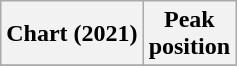<table class="wikitable plainrowheaders" style="text-align:center">
<tr>
<th scope="col">Chart (2021)</th>
<th scope="col">Peak<br>position</th>
</tr>
<tr>
</tr>
</table>
